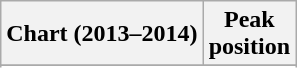<table class="wikitable sortable">
<tr>
<th align="left">Chart (2013–2014)</th>
<th style="text-align:center;">Peak<br>position</th>
</tr>
<tr>
</tr>
<tr>
</tr>
<tr>
</tr>
<tr>
</tr>
<tr>
</tr>
</table>
